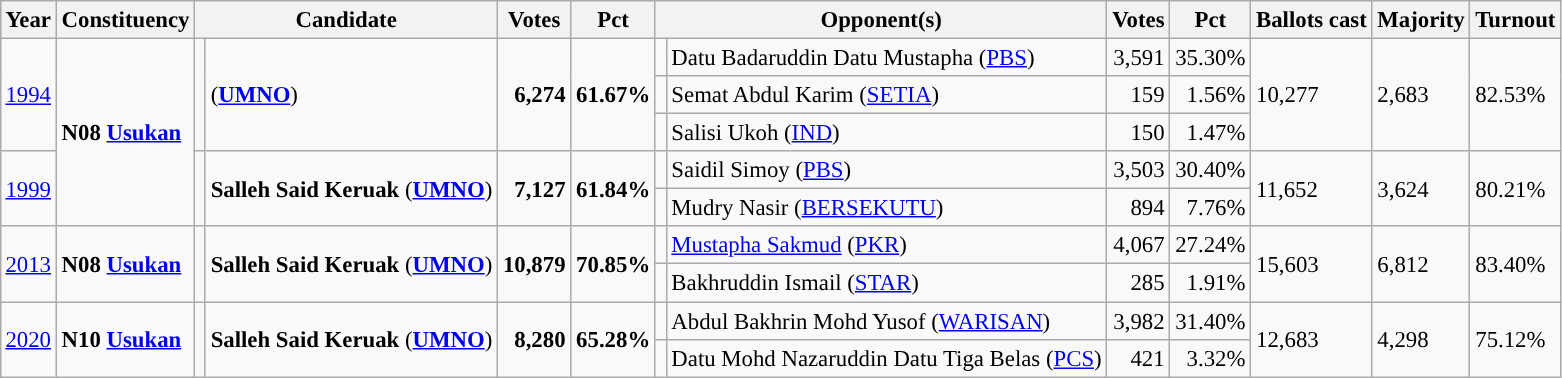<table class="wikitable" style="margin:0.5em ; font-size:95%">
<tr>
<th>Year</th>
<th>Constituency</th>
<th colspan=2>Candidate</th>
<th>Votes</th>
<th>Pct</th>
<th colspan=2>Opponent(s)</th>
<th>Votes</th>
<th>Pct</th>
<th>Ballots cast</th>
<th>Majority</th>
<th>Turnout</th>
</tr>
<tr>
<td rowspan=3><a href='#'>1994</a></td>
<td rowspan=5><strong>N08 <a href='#'>Usukan</a></strong></td>
<td rowspan=3 ></td>
<td rowspan=3> (<a href='#'><strong>UMNO</strong></a>)</td>
<td rowspan=3 align="right"><strong>6,274</strong></td>
<td rowspan=3><strong>61.67%</strong></td>
<td></td>
<td>Datu Badaruddin Datu Mustapha (<a href='#'>PBS</a>)</td>
<td align="right">3,591</td>
<td>35.30%</td>
<td rowspan=3>10,277</td>
<td rowspan=3>2,683</td>
<td rowspan=3>82.53%</td>
</tr>
<tr>
<td></td>
<td>Semat Abdul Karim (<a href='#'>SETIA</a>)</td>
<td align="right">159</td>
<td align="right">1.56%</td>
</tr>
<tr>
<td></td>
<td>Salisi Ukoh (<a href='#'>IND</a>)</td>
<td align="right">150</td>
<td align="right">1.47%</td>
</tr>
<tr>
<td rowspan=2><a href='#'>1999</a></td>
<td rowspan=2 ></td>
<td rowspan=2><strong>Salleh Said Keruak</strong> (<a href='#'><strong>UMNO</strong></a>)</td>
<td rowspan=2 align="right"><strong>7,127</strong></td>
<td rowspan=2><strong>61.84%</strong></td>
<td></td>
<td>Saidil Simoy (<a href='#'>PBS</a>)</td>
<td align="right">3,503</td>
<td>30.40%</td>
<td rowspan=2>11,652</td>
<td rowspan=2>3,624</td>
<td rowspan=2>80.21%</td>
</tr>
<tr>
<td></td>
<td>Mudry Nasir (<a href='#'>BERSEKUTU</a>)</td>
<td align="right">894</td>
<td align="right">7.76%</td>
</tr>
<tr>
<td rowspan=2><a href='#'>2013</a></td>
<td rowspan=2><strong>N08 <a href='#'>Usukan</a></strong></td>
<td rowspan=2 ></td>
<td rowspan=2><strong>Salleh Said Keruak</strong> (<a href='#'><strong>UMNO</strong></a>)</td>
<td rowspan=2 align="right"><strong>10,879</strong></td>
<td rowspan=2><strong>70.85%</strong></td>
<td></td>
<td><a href='#'>Mustapha Sakmud</a> (<a href='#'>PKR</a>)</td>
<td align="right">4,067</td>
<td>27.24%</td>
<td rowspan=2>15,603</td>
<td rowspan=2>6,812</td>
<td rowspan=2>83.40%</td>
</tr>
<tr>
<td></td>
<td>Bakhruddin Ismail (<a href='#'>STAR</a>)</td>
<td align="right">285</td>
<td align="right">1.91%</td>
</tr>
<tr>
<td rowspan=2><a href='#'>2020</a></td>
<td rowspan=2><strong>N10 <a href='#'>Usukan</a></strong></td>
<td rowspan=2 ></td>
<td rowspan=2><strong>Salleh Said Keruak</strong> (<a href='#'><strong>UMNO</strong></a>)</td>
<td rowspan=2 align="right"><strong>8,280</strong></td>
<td rowspan=2><strong>65.28%</strong></td>
<td></td>
<td>Abdul Bakhrin Mohd Yusof (<a href='#'>WARISAN</a>)</td>
<td align="right">3,982</td>
<td>31.40%</td>
<td rowspan=2>12,683</td>
<td rowspan=2>4,298</td>
<td rowspan=2>75.12%</td>
</tr>
<tr>
<td></td>
<td>Datu Mohd Nazaruddin Datu Tiga Belas (<a href='#'>PCS</a>)</td>
<td align="right">421</td>
<td align="right">3.32%</td>
</tr>
</table>
